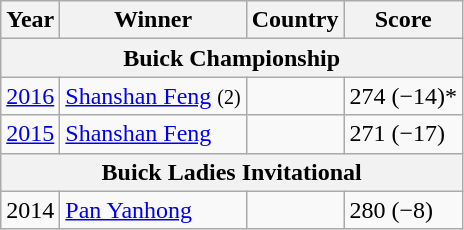<table class=wikitable>
<tr>
<th>Year</th>
<th>Winner</th>
<th>Country</th>
<th>Score</th>
</tr>
<tr>
<th colspan=4>Buick Championship</th>
</tr>
<tr>
<td><a href='#'>2016</a></td>
<td><a href='#'>Shanshan Feng</a> <small>(2)</small></td>
<td></td>
<td>274 (−14)*</td>
</tr>
<tr>
<td><a href='#'>2015</a></td>
<td><a href='#'>Shanshan Feng</a></td>
<td></td>
<td>271 (−17)</td>
</tr>
<tr>
<th colspan=4>Buick Ladies Invitational</th>
</tr>
<tr>
<td>2014</td>
<td><a href='#'>Pan Yanhong</a></td>
<td></td>
<td>280 (−8)</td>
</tr>
</table>
